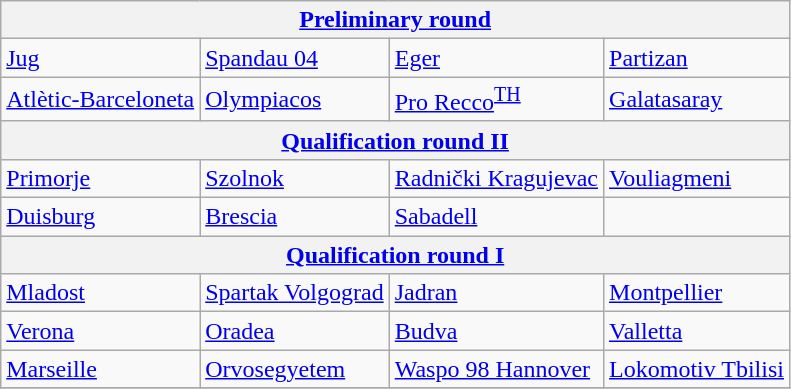<table class="wikitable">
<tr>
<th colspan="4"><a href='#'>Preliminary round</a></th>
</tr>
<tr>
<td> <a href='#'>Jug</a> <small> </small></td>
<td> <a href='#'>Spandau 04</a> <small> </small></td>
<td> <a href='#'>Eger</a> <small> </small></td>
<td> <a href='#'>Partizan</a> <small> </small></td>
</tr>
<tr>
<td> <a href='#'>Atlètic-Barceloneta</a> <small> </small></td>
<td> <a href='#'>Olympiacos</a> <small> </small></td>
<td> <a href='#'>Pro Recco</a><sup><a href='#'>TH</a></sup> <small> </small></td>
<td> <a href='#'>Galatasaray</a> <small> </small></td>
</tr>
<tr>
<th colspan="4"><a href='#'>Qualification round II</a></th>
</tr>
<tr>
<td> <a href='#'>Primorje</a></td>
<td> <a href='#'>Szolnok</a></td>
<td> <a href='#'>Radnički Kragujevac</a></td>
<td> <a href='#'>Vouliagmeni</a></td>
</tr>
<tr>
<td> <a href='#'>Duisburg</a></td>
<td> <a href='#'>Brescia</a></td>
<td> <a href='#'>Sabadell</a></td>
</tr>
<tr>
<th colspan="4"><a href='#'>Qualification round I</a></th>
</tr>
<tr>
<td> <a href='#'>Mladost</a></td>
<td> <a href='#'>Spartak Volgograd</a></td>
<td> <a href='#'>Jadran</a></td>
<td> <a href='#'>Montpellier</a></td>
</tr>
<tr>
<td> <a href='#'>Verona</a></td>
<td> <a href='#'>Oradea</a></td>
<td> <a href='#'>Budva</a></td>
<td> <a href='#'>Valletta</a></td>
</tr>
<tr>
<td> <a href='#'>Marseille</a></td>
<td> <a href='#'>Orvosegyetem</a></td>
<td> <a href='#'>Waspo 98 Hannover</a></td>
<td> <a href='#'>Lokomotiv Tbilisi</a></td>
</tr>
<tr>
</tr>
</table>
